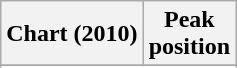<table class="wikitable sortable plainrowheaders" style="text-align:center">
<tr>
<th scope="col">Chart (2010)</th>
<th scope="col">Peak<br>position</th>
</tr>
<tr>
</tr>
<tr>
</tr>
</table>
